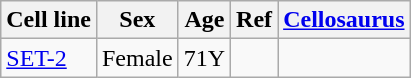<table class="wikitable sortable">
<tr>
<th>Cell line</th>
<th>Sex</th>
<th>Age</th>
<th>Ref</th>
<th><a href='#'>Cellosaurus</a></th>
</tr>
<tr>
<td><a href='#'>SET-2</a></td>
<td>Female</td>
<td>71Y</td>
<td></td>
<td></td>
</tr>
</table>
